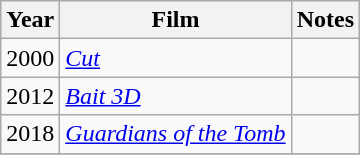<table class="wikitable">
<tr>
<th>Year</th>
<th>Film</th>
<th>Notes</th>
</tr>
<tr>
<td>2000</td>
<td><em><a href='#'>Cut</a></em></td>
<td></td>
</tr>
<tr>
<td>2012</td>
<td><em><a href='#'>Bait 3D</a></em></td>
<td></td>
</tr>
<tr>
<td>2018</td>
<td><em><a href='#'>Guardians of the Tomb</a></em></td>
<td></td>
</tr>
<tr>
</tr>
</table>
